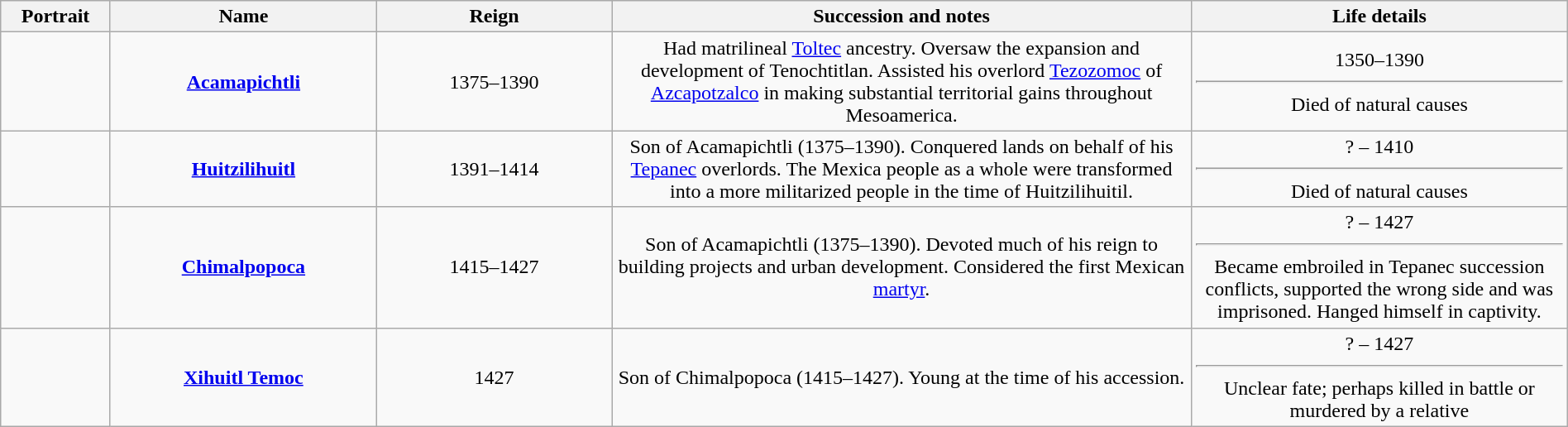<table class="wikitable" style="width:100%; text-align:center;">
<tr>
<th width="7%">Portrait</th>
<th width="17%">Name</th>
<th width="15%">Reign</th>
<th width="37%">Succession and notes</th>
<th width="24%">Life details</th>
</tr>
<tr>
<td></td>
<td><strong><a href='#'>Acamapichtli</a></strong><br></td>
<td> 1375–1390<br></td>
<td>Had matrilineal <a href='#'>Toltec</a> ancestry. Oversaw the expansion and development of Tenochtitlan. Assisted his overlord <a href='#'>Tezozomoc</a> of <a href='#'>Azcapotzalco</a> in making substantial territorial gains throughout Mesoamerica.</td>
<td> 1350–1390<br><hr>Died of natural causes</td>
</tr>
<tr>
<td></td>
<td><strong><a href='#'>Huitzilihuitl</a></strong><br></td>
<td> 1391–1414<br></td>
<td>Son of Acamapichtli (1375–1390). Conquered lands on behalf of his <a href='#'>Tepanec</a> overlords. The Mexica people as a whole were transformed into a more militarized people in the time of Huitzilihuitil.</td>
<td>? – 1410<hr>Died of natural causes</td>
</tr>
<tr>
<td></td>
<td><strong><a href='#'>Chimalpopoca</a></strong><br></td>
<td> 1415–1427<br></td>
<td>Son of Acamapichtli (1375–1390). Devoted much of his reign to building projects and urban development. Considered the first Mexican <a href='#'>martyr</a>.</td>
<td>? – 1427<hr>Became embroiled in Tepanec succession conflicts, supported the wrong side and was imprisoned. Hanged himself in captivity.</td>
</tr>
<tr>
<td></td>
<td><strong><a href='#'>Xihuitl Temoc</a></strong><br></td>
<td>1427<br></td>
<td>Son of Chimalpopoca (1415–1427). Young at the time of his accession.</td>
<td>? – 1427<hr>Unclear fate; perhaps killed in battle or murdered by a relative</td>
</tr>
</table>
